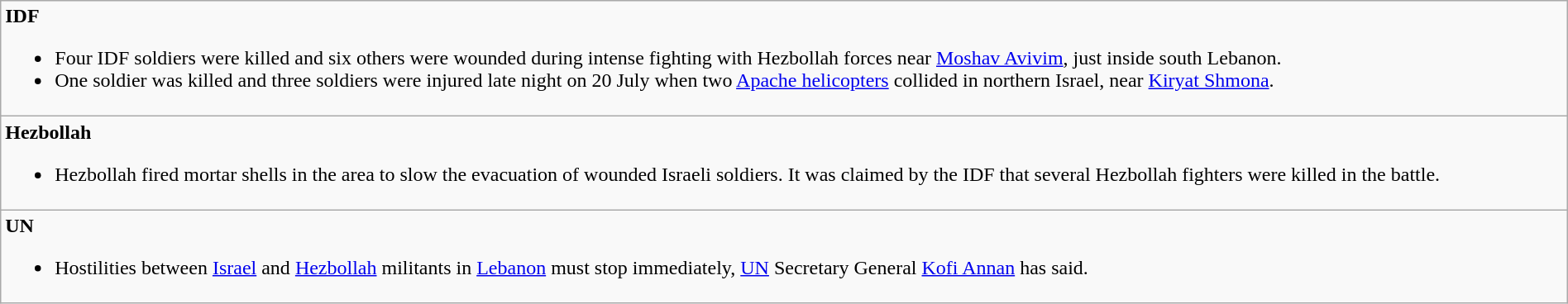<table style="width:100%;" class="wikitable">
<tr>
<td><strong>IDF</strong><br><ul><li>Four IDF soldiers were killed and six others were wounded during intense fighting with Hezbollah forces near <a href='#'>Moshav Avivim</a>, just inside south Lebanon.</li><li>One soldier was killed and three soldiers were injured late night on 20 July when two <a href='#'>Apache helicopters</a> collided in northern Israel, near <a href='#'>Kiryat Shmona</a>.</li></ul></td>
</tr>
<tr>
<td><strong>Hezbollah</strong><br><ul><li>Hezbollah fired mortar shells in the area to slow the evacuation of wounded Israeli soldiers. It was claimed by the IDF that several Hezbollah fighters were killed in the battle. </li></ul></td>
</tr>
<tr>
<td><strong>UN</strong><br><ul><li>Hostilities between <a href='#'>Israel</a> and <a href='#'>Hezbollah</a> militants in <a href='#'>Lebanon</a> must stop immediately, <a href='#'>UN</a> Secretary General <a href='#'>Kofi Annan</a> has said.</li></ul></td>
</tr>
</table>
